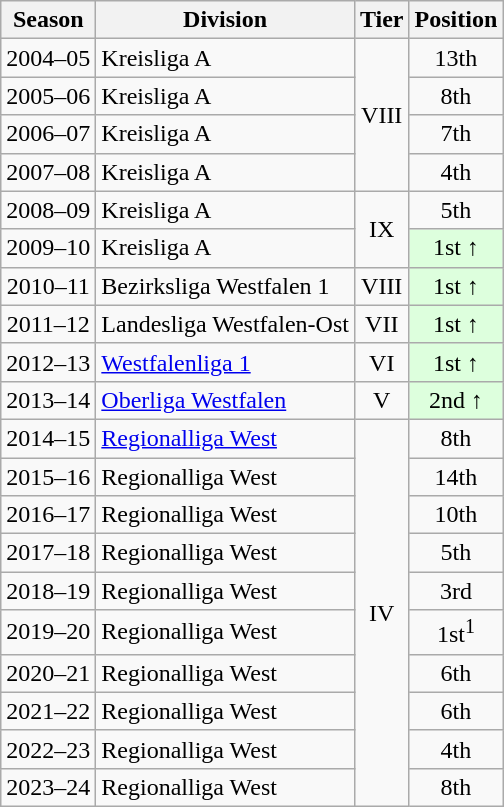<table class="wikitable">
<tr>
<th>Season</th>
<th>Division</th>
<th>Tier</th>
<th>Position</th>
</tr>
<tr align="center">
<td>2004–05</td>
<td align="left">Kreisliga A</td>
<td rowspan=4>VIII</td>
<td>13th</td>
</tr>
<tr align="center">
<td>2005–06</td>
<td align="left">Kreisliga A</td>
<td>8th</td>
</tr>
<tr align="center">
<td>2006–07</td>
<td align="left">Kreisliga A</td>
<td>7th</td>
</tr>
<tr align="center">
<td>2007–08</td>
<td align="left">Kreisliga A</td>
<td>4th</td>
</tr>
<tr align="center">
<td>2008–09</td>
<td align="left">Kreisliga A</td>
<td rowspan=2>IX</td>
<td>5th</td>
</tr>
<tr align="center">
<td>2009–10</td>
<td align="left">Kreisliga A</td>
<td bgcolor="#ddffdd">1st ↑</td>
</tr>
<tr align="center">
<td>2010–11</td>
<td align="left">Bezirksliga Westfalen 1</td>
<td>VIII</td>
<td bgcolor="#ddffdd">1st ↑</td>
</tr>
<tr align="center">
<td>2011–12</td>
<td align="left">Landesliga Westfalen-Ost</td>
<td>VII</td>
<td bgcolor="#ddffdd">1st ↑</td>
</tr>
<tr align="center">
<td>2012–13</td>
<td align="left"><a href='#'>Westfalenliga 1</a></td>
<td>VI</td>
<td bgcolor="#ddffdd">1st ↑</td>
</tr>
<tr align="center">
<td>2013–14</td>
<td align="left"><a href='#'>Oberliga Westfalen</a></td>
<td>V</td>
<td bgcolor="#ddffdd">2nd ↑</td>
</tr>
<tr align="center">
<td>2014–15</td>
<td align="left"><a href='#'>Regionalliga West</a></td>
<td rowspan=10>IV</td>
<td>8th</td>
</tr>
<tr align="center">
<td>2015–16</td>
<td align="left">Regionalliga West</td>
<td>14th</td>
</tr>
<tr align="center">
<td>2016–17</td>
<td align="left">Regionalliga West</td>
<td>10th</td>
</tr>
<tr align="center">
<td>2017–18</td>
<td align="left">Regionalliga West</td>
<td>5th</td>
</tr>
<tr align="center">
<td>2018–19</td>
<td align="left">Regionalliga West</td>
<td>3rd</td>
</tr>
<tr align="center">
<td>2019–20</td>
<td align="left">Regionalliga West</td>
<td>1st<sup>1</sup></td>
</tr>
<tr align="center">
<td>2020–21</td>
<td align="left">Regionalliga West</td>
<td>6th</td>
</tr>
<tr align="center">
<td>2021–22</td>
<td align="left">Regionalliga West</td>
<td>6th</td>
</tr>
<tr align="center">
<td>2022–23</td>
<td align="left">Regionalliga West</td>
<td>4th</td>
</tr>
<tr align="center">
<td>2023–24</td>
<td align="left">Regionalliga West</td>
<td>8th</td>
</tr>
</table>
